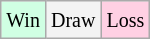<table class="wikitable">
<tr>
<td style="background-color: #d0ffe3;"><small>Win</small></td>
<td style="background-color: #f3f3f3;"><small>Draw</small></td>
<td style="background-color: #ffd0e3;"><small>Loss</small></td>
</tr>
</table>
